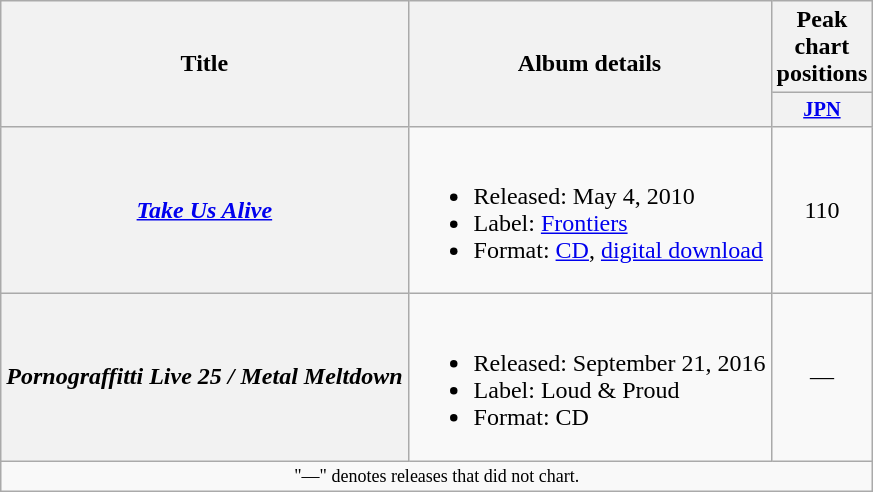<table class="wikitable plainrowheaders">
<tr>
<th scope="col" rowspan="2">Title</th>
<th scope="col" rowspan="2">Album details</th>
<th scope="col" colspan="1">Peak chart positions</th>
</tr>
<tr>
<th style="width:3em;font-size:85%"><a href='#'>JPN</a><br></th>
</tr>
<tr>
<th scope="row"><em><a href='#'>Take Us Alive</a></em></th>
<td><br><ul><li>Released: May 4, 2010</li><li>Label: <a href='#'>Frontiers</a></li><li>Format: <a href='#'>CD</a>, <a href='#'>digital download</a></li></ul></td>
<td align="center">110</td>
</tr>
<tr>
<th scope="row"><em>Pornograffitti Live 25 / Metal Meltdown</em></th>
<td><br><ul><li>Released: September 21, 2016</li><li>Label: Loud & Proud</li><li>Format: CD</li></ul></td>
<td align="center">—</td>
</tr>
<tr>
<td colspan="3" align="center" style="font-size: 9pt">"—" denotes releases that did not chart.</td>
</tr>
</table>
